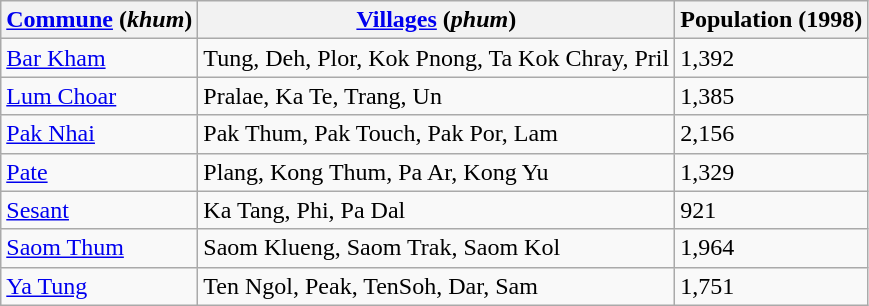<table class="wikitable">
<tr>
<th><a href='#'>Commune</a> (<em>khum</em>)</th>
<th><a href='#'>Villages</a> (<em>phum</em>)</th>
<th>Population (1998)</th>
</tr>
<tr>
<td><a href='#'>Bar Kham</a></td>
<td>Tung, Deh, Plor, Kok Pnong, Ta Kok Chray, Pril</td>
<td>1,392</td>
</tr>
<tr>
<td><a href='#'>Lum Choar</a></td>
<td>Pralae, Ka Te, Trang, Un</td>
<td>1,385</td>
</tr>
<tr>
<td><a href='#'>Pak Nhai</a></td>
<td>Pak Thum, Pak Touch, Pak Por, Lam</td>
<td>2,156</td>
</tr>
<tr>
<td><a href='#'>Pate</a></td>
<td>Plang, Kong Thum, Pa Ar, Kong Yu</td>
<td>1,329</td>
</tr>
<tr>
<td><a href='#'>Sesant</a></td>
<td>Ka Tang, Phi, Pa Dal</td>
<td>921</td>
</tr>
<tr>
<td><a href='#'>Saom Thum</a></td>
<td>Saom Klueng, Saom Trak, Saom Kol</td>
<td>1,964</td>
</tr>
<tr>
<td><a href='#'>Ya Tung</a></td>
<td>Ten Ngol, Peak, TenSoh, Dar, Sam</td>
<td>1,751</td>
</tr>
</table>
